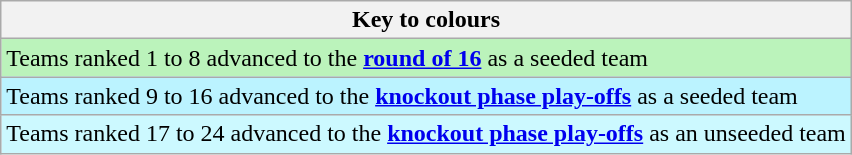<table class="wikitable">
<tr>
<th>Key to colours</th>
</tr>
<tr style="background-color:#BBF3BB">
<td>Teams ranked 1 to 8 advanced to the <strong><a href='#'>round of 16</a></strong> as a seeded team</td>
</tr>
<tr style="background-color:#BBF3FF">
<td>Teams ranked 9 to 16 advanced to the <strong><a href='#'>knockout phase play-offs</a></strong> as a seeded team</td>
</tr>
<tr style="background-color:#CCF9FF">
<td>Teams ranked 17 to 24 advanced to the <strong><a href='#'>knockout phase play-offs</a></strong> as an unseeded team</td>
</tr>
</table>
